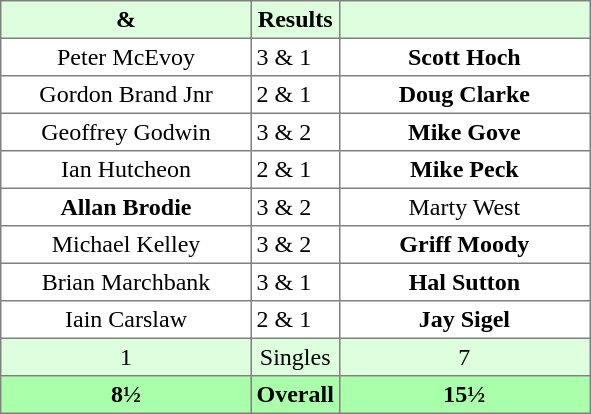<table border="1" cellpadding="3" style="border-collapse: collapse; text-align:center;">
<tr style="background:#ddffdd;">
<th width=160> & </th>
<th>Results</th>
<th width=160></th>
</tr>
<tr>
<td>Peter McEvoy</td>
<td align=left> 3 & 1</td>
<td><strong>Scott Hoch</strong></td>
</tr>
<tr>
<td>Gordon Brand Jnr</td>
<td align=left> 2 & 1</td>
<td><strong>Doug Clarke</strong></td>
</tr>
<tr>
<td>Geoffrey Godwin</td>
<td align=left> 3 & 2</td>
<td><strong>Mike Gove</strong></td>
</tr>
<tr>
<td>Ian Hutcheon</td>
<td align=left> 2 & 1</td>
<td><strong>Mike Peck</strong></td>
</tr>
<tr>
<td><strong>Allan Brodie</strong></td>
<td align=left> 3 & 2</td>
<td>Marty West</td>
</tr>
<tr>
<td>Michael Kelley</td>
<td align=left> 3 & 2</td>
<td><strong>Griff Moody</strong></td>
</tr>
<tr>
<td>Brian Marchbank</td>
<td align=left> 3 & 1</td>
<td><strong>Hal Sutton</strong></td>
</tr>
<tr>
<td>Iain Carslaw</td>
<td align=left> 2 & 1</td>
<td><strong>Jay Sigel</strong></td>
</tr>
<tr style="background:#ddffdd;">
<td>1</td>
<td>Singles</td>
<td>7</td>
</tr>
<tr style="background:#aaffaa;">
<th>8½</th>
<th>Overall</th>
<th>15½</th>
</tr>
</table>
